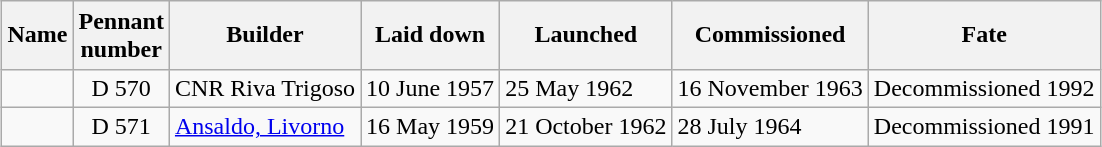<table class="wikitable" style="margin:1em auto;">
<tr>
<th>Name</th>
<th style="line-height:1.2em;">Pennant<br>number</th>
<th>Builder</th>
<th>Laid down</th>
<th>Launched</th>
<th>Commissioned</th>
<th>Fate</th>
</tr>
<tr>
<td></td>
<td style="text-align:center;">D 570</td>
<td>CNR Riva Trigoso</td>
<td>10 June 1957</td>
<td>25 May 1962</td>
<td>16 November 1963</td>
<td>Decommissioned 1992</td>
</tr>
<tr>
<td></td>
<td style="text-align:center;">D 571</td>
<td><a href='#'>Ansaldo, Livorno</a></td>
<td>16 May 1959</td>
<td>21 October 1962</td>
<td>28 July 1964</td>
<td>Decommissioned 1991</td>
</tr>
</table>
